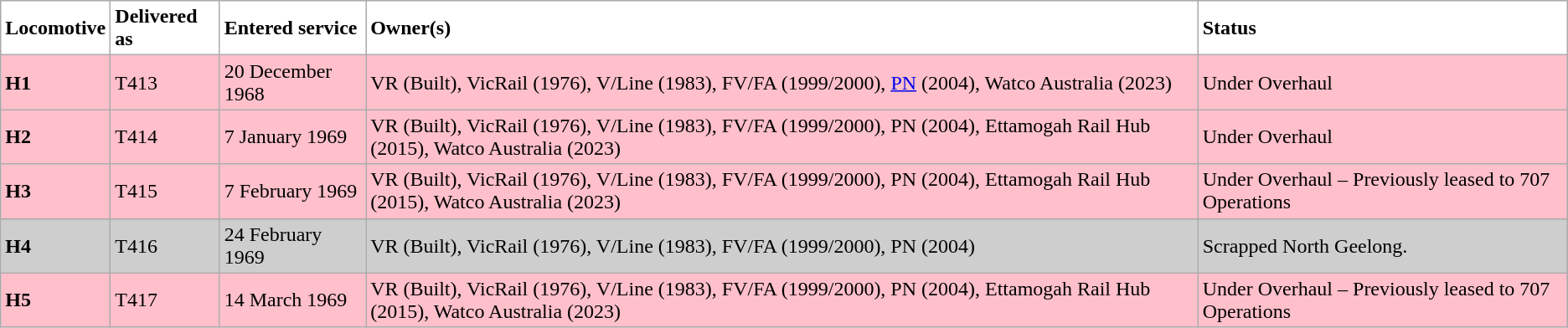<table class="wikitable">
<tr bgcolor="#FFFFFF">
<td><strong>Locomotive</strong></td>
<td><strong>Delivered as</strong></td>
<td><strong>Entered service</strong></td>
<td><strong>Owner(s)</strong></td>
<td><strong>Status</strong></td>
</tr>
<tr bgcolor="#ffc0cb">
<td><strong>H1</strong></td>
<td>T413</td>
<td>20 December 1968</td>
<td>VR (Built), VicRail (1976), V/Line (1983), FV/FA (1999/2000), <a href='#'>PN</a> (2004), Watco Australia (2023)</td>
<td>Under Overhaul</td>
</tr>
<tr bgcolor="#ffc0cb">
<td><strong>H2</strong></td>
<td>T414</td>
<td>7 January 1969</td>
<td>VR (Built), VicRail (1976), V/Line (1983), FV/FA (1999/2000), PN (2004), Ettamogah Rail Hub (2015), Watco Australia (2023)</td>
<td>Under Overhaul</td>
</tr>
<tr bgcolor="#ffc0cb">
<td><strong>H3</strong></td>
<td>T415</td>
<td>7 February 1969</td>
<td>VR (Built), VicRail (1976), V/Line (1983), FV/FA (1999/2000), PN (2004), Ettamogah Rail Hub (2015), Watco Australia (2023)</td>
<td>Under Overhaul – Previously leased to 707 Operations</td>
</tr>
<tr bgcolor="#cecece">
<td><strong>H4</strong></td>
<td>T416</td>
<td>24 February 1969</td>
<td>VR (Built), VicRail (1976), V/Line (1983), FV/FA (1999/2000), PN (2004)</td>
<td>Scrapped North Geelong.</td>
</tr>
<tr bgcolor="#ffc0cb">
<td><strong>H5</strong></td>
<td>T417</td>
<td>14 March 1969</td>
<td>VR (Built), VicRail (1976), V/Line (1983), FV/FA (1999/2000), PN (2004), Ettamogah Rail Hub (2015), Watco Australia (2023)</td>
<td>Under Overhaul – Previously leased to 707 Operations</td>
</tr>
</table>
